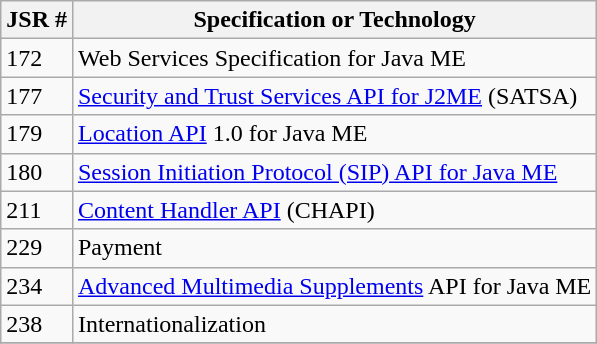<table class="wikitable" align="center">
<tr>
<th>JSR #</th>
<th>Specification or Technology</th>
</tr>
<tr>
<td>172</td>
<td>Web Services Specification for Java ME</td>
</tr>
<tr>
<td>177</td>
<td><a href='#'>Security and Trust Services API for J2ME</a> (SATSA)</td>
</tr>
<tr>
<td>179</td>
<td><a href='#'>Location API</a> 1.0 for Java ME</td>
</tr>
<tr>
<td>180</td>
<td><a href='#'>Session Initiation Protocol (SIP) API for Java ME</a></td>
</tr>
<tr>
<td>211</td>
<td><a href='#'>Content Handler API</a> (CHAPI)</td>
</tr>
<tr>
<td>229</td>
<td>Payment</td>
</tr>
<tr>
<td>234</td>
<td><a href='#'>Advanced Multimedia Supplements</a> API for Java ME</td>
</tr>
<tr>
<td>238</td>
<td>Internationalization</td>
</tr>
<tr>
</tr>
</table>
